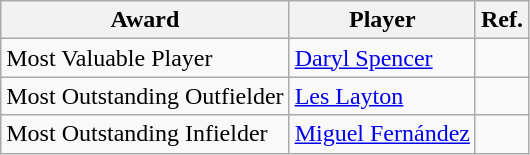<table class="wikitable">
<tr>
<th>Award</th>
<th>Player</th>
<th>Ref.</th>
</tr>
<tr>
<td scope="row">Most Valuable Player</td>
<td> <a href='#'>Daryl Spencer</a></td>
<td align=center></td>
</tr>
<tr>
<td scope="row">Most Outstanding Outfielder</td>
<td> <a href='#'>Les Layton</a></td>
<td align=center></td>
</tr>
<tr>
<td scope="row">Most Outstanding Infielder</td>
<td> <a href='#'>Miguel Fernández</a></td>
<td align=center></td>
</tr>
</table>
